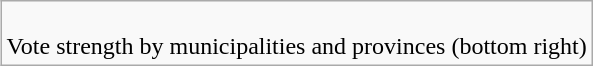<table class=wikitable style=float:right>
<tr>
<td><br>Vote strength by municipalities and provinces (bottom right)</td>
</tr>
</table>
